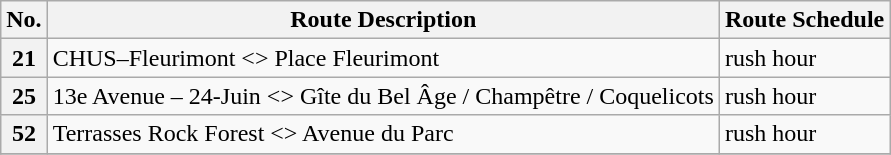<table class="wikitable">
<tr>
<th>No.</th>
<th>Route Description</th>
<th>Route Schedule</th>
</tr>
<tr>
<th>21</th>
<td>CHUS–Fleurimont <> Place Fleurimont</td>
<td>rush hour</td>
</tr>
<tr>
<th>25</th>
<td>13e Avenue – 24-Juin <> Gîte du Bel Âge / Champêtre / Coquelicots</td>
<td>rush hour</td>
</tr>
<tr>
<th>52</th>
<td>Terrasses Rock Forest <> Avenue du Parc</td>
<td>rush hour</td>
</tr>
<tr>
</tr>
</table>
